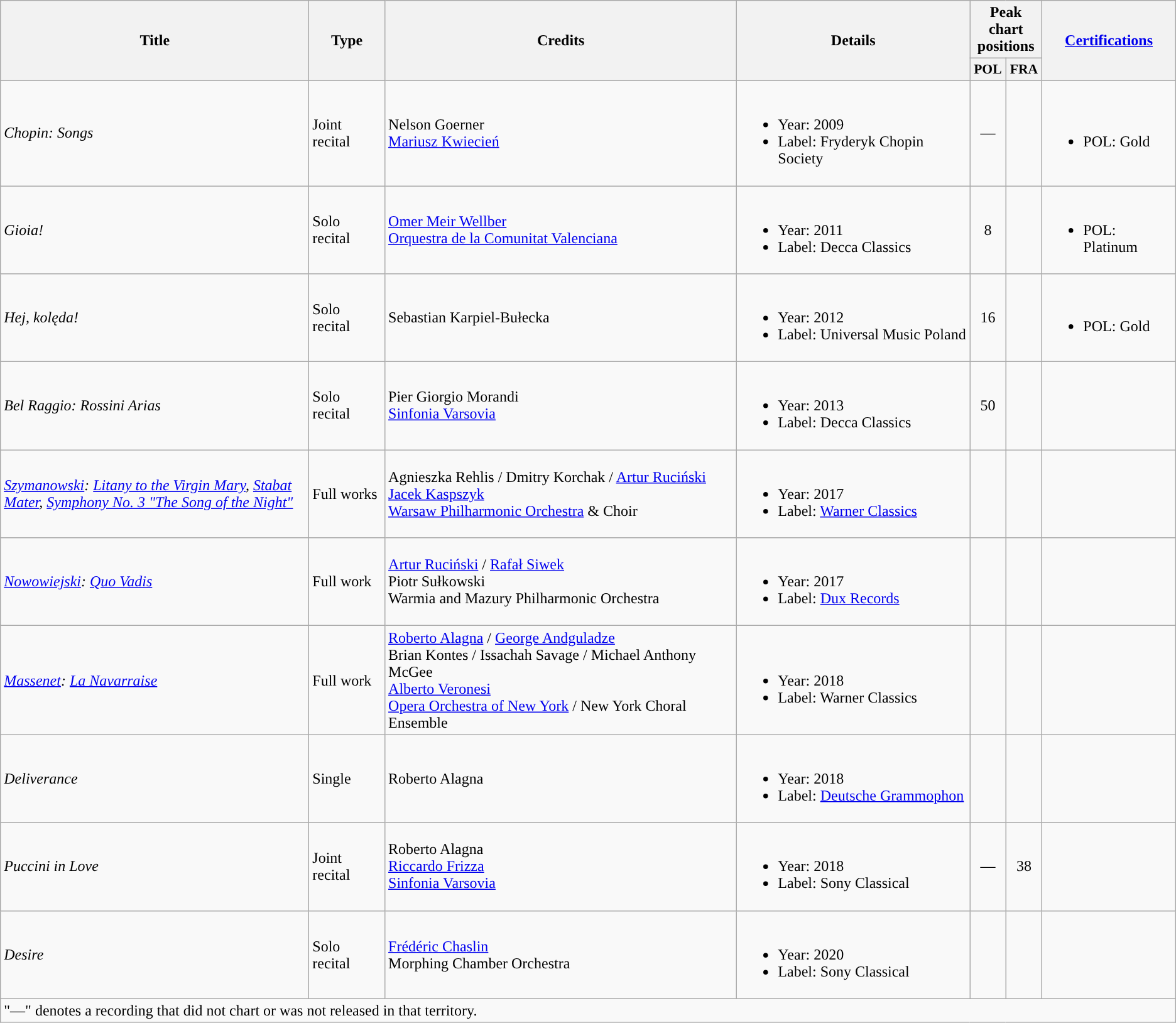<table class="wikitable plainrowheaders">
<tr>
<th scope="col" rowspan="2" style="width:20em">Title</th>
<th scope="col" rowspan="2">Type</th>
<th scope="col" rowspan="2">Credits</th>
<th scope="col" rowspan="2">Details</th>
<th scope="col" colspan="2">Peak chart positions</th>
<th scope="col" rowspan="2"><a href='#'>Certifications</a></th>
</tr>
<tr>
<th scope="col" style="width:2.2em;font-size:90%;">POL</th>
<th scope="col" style="width:2.2em;font-size:90%;">FRA</th>
</tr>
<tr>
<td><em>Chopin: Songs</em></td>
<td>Joint recital</td>
<td>Nelson Goerner<br><a href='#'>Mariusz Kwiecień</a></td>
<td><br><ul><li>Year: 2009</li><li>Label: Fryderyk Chopin Society</li></ul></td>
<td style="text-align: center">—</td>
<td style="text-align: center"></td>
<td><br><ul><li>POL: Gold</li></ul></td>
</tr>
<tr>
<td><em>Gioia!</em></td>
<td>Solo recital</td>
<td><a href='#'>Omer Meir Wellber</a><br><a href='#'>Orquestra de la Comunitat Valenciana</a></td>
<td><br><ul><li>Year: 2011</li><li>Label: Decca Classics</li></ul></td>
<td style="text-align: center">8</td>
<td style="text-align: center"></td>
<td><br><ul><li>POL: Platinum</li></ul></td>
</tr>
<tr>
<td><em>Hej, kolęda!</em></td>
<td>Solo recital</td>
<td>Sebastian Karpiel-Bułecka</td>
<td><br><ul><li>Year: 2012</li><li>Label: Universal Music Poland</li></ul></td>
<td style="text-align: center">16</td>
<td style="text-align: center"></td>
<td><br><ul><li>POL: Gold</li></ul></td>
</tr>
<tr>
<td><em>Bel Raggio: Rossini Arias</em></td>
<td>Solo recital</td>
<td>Pier Giorgio Morandi<br><a href='#'>Sinfonia Varsovia</a></td>
<td><br><ul><li>Year: 2013</li><li>Label: Decca Classics</li></ul></td>
<td style="text-align: center">50</td>
<td style="text-align: center"></td>
<td></td>
</tr>
<tr>
<td><em><a href='#'>Szymanowski</a>: <a href='#'>Litany to the Virgin Mary</a>, <a href='#'>Stabat Mater</a>, <a href='#'>Symphony No. 3 "The Song of the Night"</a></em></td>
<td>Full works</td>
<td>Agnieszka Rehlis / Dmitry Korchak / <a href='#'>Artur Ruciński</a><br><a href='#'>Jacek Kaspszyk</a><br><a href='#'>Warsaw Philharmonic Orchestra</a> & Choir</td>
<td><br><ul><li>Year: 2017</li><li>Label: <a href='#'>Warner Classics</a></li></ul></td>
<td style="text-align: center"></td>
<td style="text-align: center"></td>
<td></td>
</tr>
<tr>
<td><em><a href='#'>Nowowiejski</a>: <a href='#'>Quo Vadis</a></em></td>
<td>Full work</td>
<td><a href='#'>Artur Ruciński</a> / <a href='#'>Rafał Siwek</a><br>Piotr Sułkowski<br>Warmia and Mazury Philharmonic Orchestra</td>
<td><br><ul><li>Year: 2017</li><li>Label: <a href='#'>Dux Records</a></li></ul></td>
<td style="text-align: center"></td>
<td style="text-align: center"></td>
<td></td>
</tr>
<tr>
<td><em><a href='#'>Massenet</a>: <a href='#'>La Navarraise</a></em></td>
<td>Full work</td>
<td><a href='#'>Roberto Alagna</a> / <a href='#'>George Andguladze</a><br>Brian Kontes / Issachah Savage / Michael Anthony McGee<br><a href='#'>Alberto Veronesi</a><br><a href='#'>Opera Orchestra of New York</a> / New York Choral Ensemble</td>
<td><br><ul><li>Year: 2018</li><li>Label: Warner Classics</li></ul></td>
<td style="text-align: center"></td>
<td style="text-align: center"></td>
<td></td>
</tr>
<tr>
<td><em>Deliverance</em></td>
<td>Single</td>
<td>Roberto Alagna</td>
<td><br><ul><li>Year: 2018</li><li>Label: <a href='#'>Deutsche Grammophon</a></li></ul></td>
<td style="text-align: center"></td>
<td style="text-align: center"></td>
<td></td>
</tr>
<tr>
<td><em>Puccini in Love</em></td>
<td>Joint recital</td>
<td>Roberto Alagna<br><a href='#'>Riccardo Frizza</a><br><a href='#'>Sinfonia Varsovia</a></td>
<td><br><ul><li>Year: 2018</li><li>Label: Sony Classical</li></ul></td>
<td style="text-align: center">—</td>
<td style="text-align: center">38</td>
<td></td>
</tr>
<tr>
<td><em>Desire</em></td>
<td>Solo recital</td>
<td><a href='#'>Frédéric Chaslin</a><br>Morphing Chamber Orchestra</td>
<td><br><ul><li>Year: 2020</li><li>Label: Sony Classical</li></ul></td>
<td style="text-align: center"></td>
<td style="text-align: center"></td>
<td></td>
</tr>
<tr>
<td colspan="19">"—" denotes a recording that did not chart or was not released in that territory.</td>
</tr>
</table>
